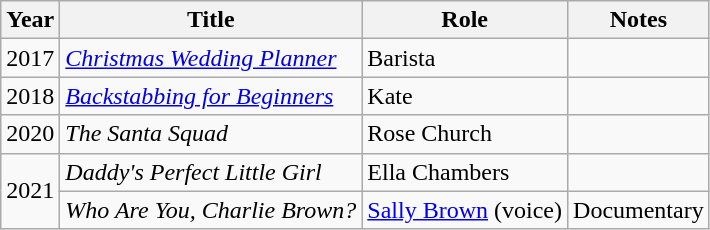<table class="wikitable sortable">
<tr>
<th>Year</th>
<th>Title</th>
<th>Role</th>
<th class="unsortable">Notes</th>
</tr>
<tr>
<td>2017</td>
<td><em><a href='#'>Christmas Wedding Planner</a></em></td>
<td>Barista</td>
<td></td>
</tr>
<tr>
<td>2018</td>
<td><em><a href='#'>Backstabbing for Beginners</a></em></td>
<td>Kate</td>
<td></td>
</tr>
<tr>
<td>2020</td>
<td><em>The Santa Squad</em></td>
<td>Rose Church</td>
<td></td>
</tr>
<tr>
<td rowspan="2">2021</td>
<td><em>Daddy's Perfect Little Girl</em></td>
<td>Ella Chambers</td>
<td></td>
</tr>
<tr>
<td><em>Who Are You, Charlie Brown?</em></td>
<td><a href='#'>Sally Brown</a> (voice)</td>
<td>Documentary</td>
</tr>
</table>
